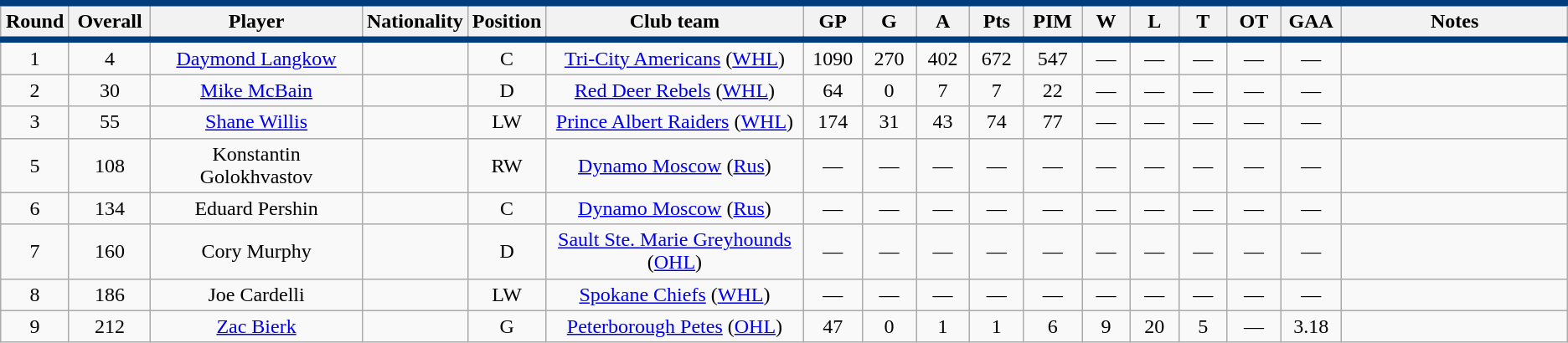<table class="wikitable sortable" style="text-align:center">
<tr style= "background:#FFFFFF; border-top:#003D7C 5px solid; border-bottom:#003D7C 5px solid;">
<th style="width:3em">Round</th>
<th style="width:4em">Overall</th>
<th style="width:15em">Player</th>
<th style="width:3em">Nationality</th>
<th style="width:3em">Position</th>
<th style="width:20em">Club team</th>
<th style="width:3em">GP</th>
<th style="width:3em">G</th>
<th style="width:3em">A</th>
<th style="width:3em">Pts</th>
<th style="width:3em">PIM</th>
<th style="width:3em">W</th>
<th style="width:3em">L</th>
<th style="width:3em">T</th>
<th style="width:3em">OT</th>
<th style="width:3em">GAA</th>
<th style="width:20em">Notes</th>
</tr>
<tr>
<td>1</td>
<td>4</td>
<td><a href='#'>Daymond Langkow</a></td>
<td></td>
<td>C</td>
<td><a href='#'>Tri-City Americans</a> (<a href='#'>WHL</a>)</td>
<td>1090</td>
<td>270</td>
<td>402</td>
<td>672</td>
<td>547</td>
<td>—</td>
<td>—</td>
<td>—</td>
<td>—</td>
<td>—</td>
<td></td>
</tr>
<tr>
<td>2</td>
<td>30</td>
<td><a href='#'>Mike McBain</a></td>
<td></td>
<td>D</td>
<td><a href='#'>Red Deer Rebels</a> (<a href='#'>WHL</a>)</td>
<td>64</td>
<td>0</td>
<td>7</td>
<td>7</td>
<td>22</td>
<td>—</td>
<td>—</td>
<td>—</td>
<td>—</td>
<td>—</td>
<td></td>
</tr>
<tr>
<td>3</td>
<td>55</td>
<td><a href='#'>Shane Willis</a></td>
<td></td>
<td>LW</td>
<td><a href='#'>Prince Albert Raiders</a> (<a href='#'>WHL</a>)</td>
<td>174</td>
<td>31</td>
<td>43</td>
<td>74</td>
<td>77</td>
<td>—</td>
<td>—</td>
<td>—</td>
<td>—</td>
<td>—</td>
<td></td>
</tr>
<tr>
<td>5</td>
<td>108</td>
<td>Konstantin Golokhvastov</td>
<td></td>
<td>RW</td>
<td><a href='#'>Dynamo Moscow</a> (<a href='#'>Rus</a>)</td>
<td>—</td>
<td>—</td>
<td>—</td>
<td>—</td>
<td>—</td>
<td>—</td>
<td>—</td>
<td>—</td>
<td>—</td>
<td>—</td>
<td></td>
</tr>
<tr>
<td>6</td>
<td>134</td>
<td>Eduard Pershin</td>
<td></td>
<td>C</td>
<td><a href='#'>Dynamo Moscow</a> (<a href='#'>Rus</a>)</td>
<td>—</td>
<td>—</td>
<td>—</td>
<td>—</td>
<td>—</td>
<td>—</td>
<td>—</td>
<td>—</td>
<td>—</td>
<td>—</td>
<td></td>
</tr>
<tr>
<td>7</td>
<td>160</td>
<td>Cory Murphy</td>
<td></td>
<td>D</td>
<td><a href='#'>Sault Ste. Marie Greyhounds</a> (<a href='#'>OHL</a>)</td>
<td>—</td>
<td>—</td>
<td>—</td>
<td>—</td>
<td>—</td>
<td>—</td>
<td>—</td>
<td>—</td>
<td>—</td>
<td>—</td>
<td></td>
</tr>
<tr>
<td>8</td>
<td>186</td>
<td>Joe Cardelli</td>
<td></td>
<td>LW</td>
<td><a href='#'>Spokane Chiefs</a> (<a href='#'>WHL</a>)</td>
<td>—</td>
<td>—</td>
<td>—</td>
<td>—</td>
<td>—</td>
<td>—</td>
<td>—</td>
<td>—</td>
<td>—</td>
<td>—</td>
<td></td>
</tr>
<tr>
<td>9</td>
<td>212</td>
<td><a href='#'>Zac Bierk</a></td>
<td></td>
<td>G</td>
<td><a href='#'>Peterborough Petes</a> (<a href='#'>OHL</a>)</td>
<td>47</td>
<td>0</td>
<td>1</td>
<td>1</td>
<td>6</td>
<td>9</td>
<td>20</td>
<td>5</td>
<td>—</td>
<td>3.18</td>
<td></td>
</tr>
</table>
